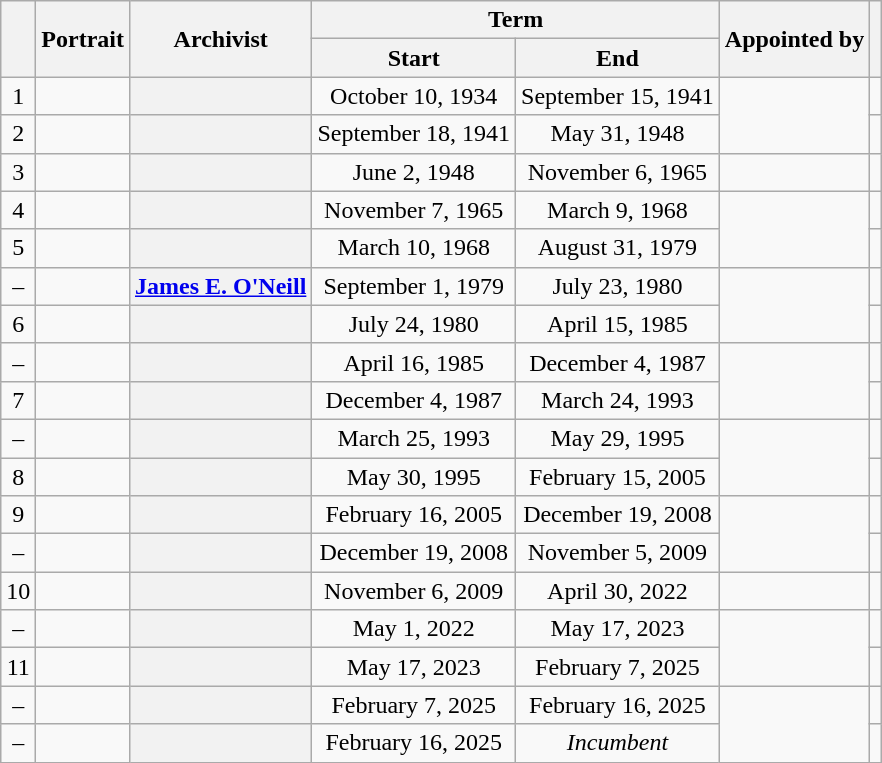<table class="wikitable sortable plainrowheaders" style="clear:right; text-align:center">
<tr>
<th scope="col" rowspan="2"></th>
<th scope="col" rowspan="2" class="unsortable">Portrait</th>
<th scope="col" rowspan="2">Archivist</th>
<th scope="col" colspan="2">Term</th>
<th scope="col" rowspan="2">Appointed by</th>
<th scope="col" rowspan="2" class="unsortable"></th>
</tr>
<tr>
<th scope="col" data-sort-type="date">Start</th>
<th scope="col" data-sort-type="date">End</th>
</tr>
<tr>
<td>1</td>
<td></td>
<th scope="row"></th>
<td>October 10, 1934</td>
<td>September 15, 1941</td>
<td rowspan="2"></td>
<td></td>
</tr>
<tr>
<td>2</td>
<td></td>
<th scope="row"></th>
<td>September 18, 1941</td>
<td>May 31, 1948</td>
<td></td>
</tr>
<tr>
<td>3</td>
<td></td>
<th scope="row"></th>
<td>June 2, 1948</td>
<td>November 6, 1965</td>
<td></td>
<td></td>
</tr>
<tr>
<td>4</td>
<td></td>
<th scope="row"></th>
<td>November 7, 1965</td>
<td>March 9, 1968</td>
<td rowspan="2"></td>
<td></td>
</tr>
<tr>
<td>5</td>
<td></td>
<th scope="row"></th>
<td>March 10, 1968</td>
<td>August 31, 1979</td>
<td></td>
</tr>
<tr>
<td>–</td>
<td></td>
<th scope="row"><a href='#'>James E. O'Neill</a></th>
<td>September 1, 1979</td>
<td>July 23, 1980</td>
<td rowspan="2"></td>
<td></td>
</tr>
<tr>
<td>6</td>
<td></td>
<th scope="row"></th>
<td>July 24, 1980</td>
<td>April 15, 1985</td>
<td></td>
</tr>
<tr>
<td>–</td>
<td></td>
<th scope="row"></th>
<td>April 16, 1985</td>
<td>December 4, 1987</td>
<td rowspan="2"></td>
<td></td>
</tr>
<tr>
<td>7</td>
<td></td>
<th scope="row"></th>
<td>December 4, 1987</td>
<td>March 24, 1993</td>
<td></td>
</tr>
<tr>
<td>–</td>
<td></td>
<th scope="row"></th>
<td>March 25, 1993</td>
<td>May 29, 1995</td>
<td rowspan="2"></td>
<td></td>
</tr>
<tr>
<td>8</td>
<td></td>
<th scope="row"></th>
<td>May 30, 1995</td>
<td>February 15, 2005</td>
<td></td>
</tr>
<tr>
<td>9</td>
<td></td>
<th scope="row"></th>
<td>February 16, 2005</td>
<td>December 19, 2008</td>
<td rowspan="2"></td>
<td></td>
</tr>
<tr>
<td>–</td>
<td></td>
<th scope="row"></th>
<td>December 19, 2008</td>
<td>November 5, 2009</td>
<td></td>
</tr>
<tr>
<td>10</td>
<td></td>
<th scope="row"></th>
<td>November 6, 2009</td>
<td>April 30, 2022</td>
<td></td>
<td></td>
</tr>
<tr>
<td>–</td>
<td></td>
<th scope="row"></th>
<td>May 1, 2022</td>
<td>May 17, 2023</td>
<td rowspan="2"></td>
<td></td>
</tr>
<tr>
<td>11</td>
<td></td>
<th scope="row"></th>
<td>May 17, 2023</td>
<td>February 7, 2025</td>
<td></td>
</tr>
<tr>
<td>–</td>
<td></td>
<th scope="row"></th>
<td>February 7, 2025</td>
<td>February 16, 2025</td>
<td rowspan="2"></td>
<td></td>
</tr>
<tr>
<td>–</td>
<td></td>
<th scope="row"></th>
<td>February 16, 2025</td>
<td><em>Incumbent</em></td>
<td></td>
</tr>
</table>
